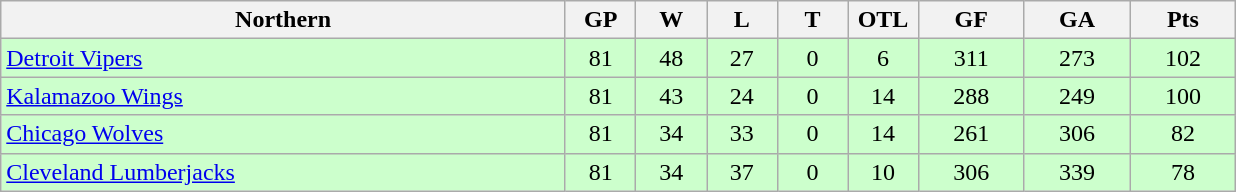<table class="wikitable">
<tr>
<th width="40%">Northern</th>
<th width="5%">GP</th>
<th width="5%">W</th>
<th width="5%">L</th>
<th width="5%">T</th>
<th width="5%">OTL</th>
<th width="7.5%">GF</th>
<th width="7.5%">GA</th>
<th width="7.5%">Pts</th>
</tr>
<tr align="center" bgcolor="#CCFFCC">
<td align="left"><a href='#'>Detroit Vipers</a></td>
<td>81</td>
<td>48</td>
<td>27</td>
<td>0</td>
<td>6</td>
<td>311</td>
<td>273</td>
<td>102</td>
</tr>
<tr align="center" bgcolor="#CCFFCC">
<td align="left"><a href='#'>Kalamazoo Wings</a></td>
<td>81</td>
<td>43</td>
<td>24</td>
<td>0</td>
<td>14</td>
<td>288</td>
<td>249</td>
<td>100</td>
</tr>
<tr align="center" bgcolor="#CCFFCC">
<td align="left"><a href='#'>Chicago Wolves</a></td>
<td>81</td>
<td>34</td>
<td>33</td>
<td>0</td>
<td>14</td>
<td>261</td>
<td>306</td>
<td>82</td>
</tr>
<tr align="center" bgcolor="#CCFFCC">
<td align="left"><a href='#'>Cleveland Lumberjacks</a></td>
<td>81</td>
<td>34</td>
<td>37</td>
<td>0</td>
<td>10</td>
<td>306</td>
<td>339</td>
<td>78</td>
</tr>
</table>
